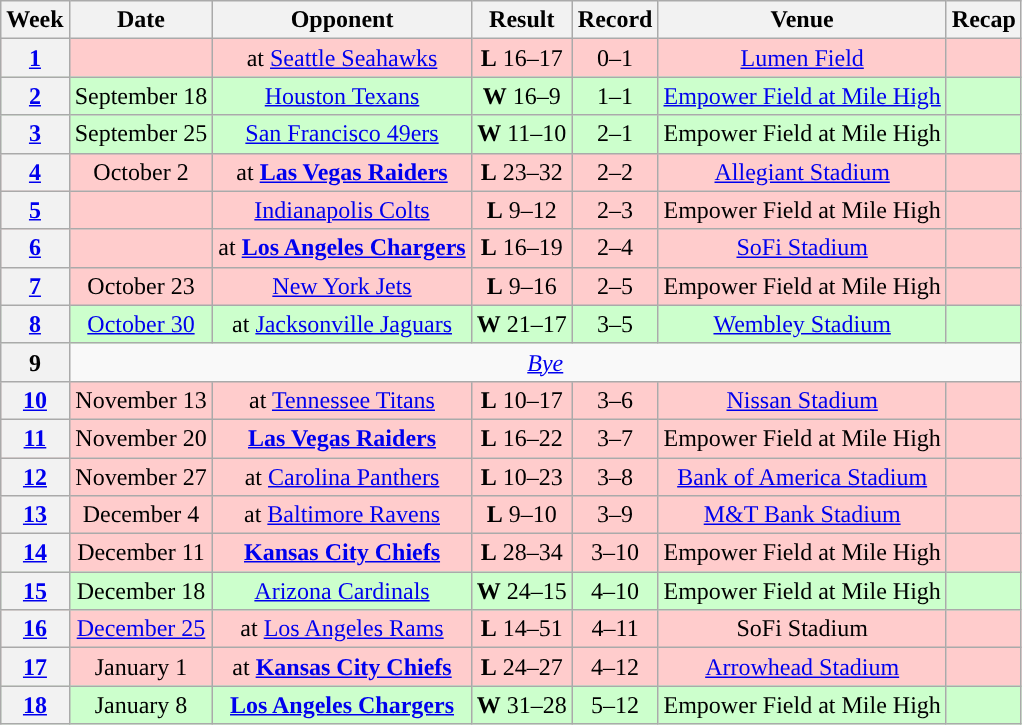<table class="wikitable" style="text-align:center">
<tr>
<th>Week</th>
<th>Date</th>
<th>Opponent</th>
<th>Result</th>
<th>Record</th>
<th>Venue</th>
<th>Recap</th>
</tr>
<tr style="background:#fcc">
<th><a href='#'>1</a></th>
<td></td>
<td>at <a href='#'>Seattle Seahawks</a></td>
<td><strong>L</strong> 16–17</td>
<td>0–1</td>
<td><a href='#'>Lumen Field</a></td>
<td></td>
</tr>
<tr style="background:#cfc">
<th><a href='#'>2</a></th>
<td>September 18</td>
<td><a href='#'>Houston Texans</a></td>
<td><strong>W</strong> 16–9</td>
<td>1–1</td>
<td><a href='#'>Empower Field at Mile High</a></td>
<td></td>
</tr>
<tr style="background:#cfc">
<th><a href='#'>3</a></th>
<td>September 25</td>
<td><a href='#'>San Francisco 49ers</a></td>
<td><strong>W</strong> 11–10</td>
<td>2–1</td>
<td>Empower Field at Mile High</td>
<td></td>
</tr>
<tr style="background:#fcc">
<th><a href='#'>4</a></th>
<td>October 2</td>
<td>at <strong><a href='#'>Las Vegas Raiders</a></strong></td>
<td><strong>L</strong> 23–32</td>
<td>2–2</td>
<td><a href='#'>Allegiant Stadium</a></td>
<td></td>
</tr>
<tr style="background:#fcc">
<th><a href='#'>5</a></th>
<td></td>
<td><a href='#'>Indianapolis Colts</a></td>
<td><strong>L</strong> 9–12 </td>
<td>2–3</td>
<td>Empower Field at Mile High</td>
<td></td>
</tr>
<tr style="background:#fcc">
<th><a href='#'>6</a></th>
<td></td>
<td>at <strong><a href='#'>Los Angeles Chargers</a></strong></td>
<td><strong>L</strong> 16–19 </td>
<td>2–4</td>
<td><a href='#'>SoFi Stadium</a></td>
<td></td>
</tr>
<tr style="background:#fcc">
<th><a href='#'>7</a></th>
<td>October 23</td>
<td><a href='#'>New York Jets</a></td>
<td><strong>L</strong> 9–16</td>
<td>2–5</td>
<td>Empower Field at Mile High</td>
<td></td>
</tr>
<tr style="background:#cfc">
<th><a href='#'>8</a></th>
<td><a href='#'>October 30</a></td>
<td>at <a href='#'>Jacksonville Jaguars</a></td>
<td><strong>W</strong> 21–17</td>
<td>3–5</td>
<td> <a href='#'>Wembley Stadium</a> </td>
<td></td>
</tr>
<tr>
<th>9</th>
<td colspan="6"><em><a href='#'>Bye</a></em></td>
</tr>
<tr style="background:#fcc">
<th><a href='#'>10</a></th>
<td>November 13</td>
<td>at <a href='#'>Tennessee Titans</a></td>
<td><strong>L</strong> 10–17</td>
<td>3–6</td>
<td><a href='#'>Nissan Stadium</a></td>
<td></td>
</tr>
<tr style="background:#fcc">
<th><a href='#'>11</a></th>
<td>November 20</td>
<td><strong><a href='#'>Las Vegas Raiders</a></strong></td>
<td><strong>L</strong> 16–22 </td>
<td>3–7</td>
<td>Empower Field at Mile High</td>
<td></td>
</tr>
<tr style="background:#fcc">
<th><a href='#'>12</a></th>
<td>November 27</td>
<td>at <a href='#'>Carolina Panthers</a></td>
<td><strong>L</strong> 10–23</td>
<td>3–8</td>
<td><a href='#'>Bank of America Stadium</a></td>
<td></td>
</tr>
<tr style="background:#fcc">
<th><a href='#'>13</a></th>
<td>December 4</td>
<td>at <a href='#'>Baltimore Ravens</a></td>
<td><strong>L</strong> 9–10</td>
<td>3–9</td>
<td><a href='#'>M&T Bank Stadium</a></td>
<td></td>
</tr>
<tr style="background:#fcc">
<th><a href='#'>14</a></th>
<td>December 11</td>
<td><strong><a href='#'>Kansas City Chiefs</a></strong></td>
<td><strong>L</strong> 28–34</td>
<td>3–10</td>
<td>Empower Field at Mile High</td>
<td></td>
</tr>
<tr style="background:#cfc">
<th><a href='#'>15</a></th>
<td>December 18</td>
<td><a href='#'>Arizona Cardinals</a></td>
<td><strong>W</strong> 24–15</td>
<td>4–10</td>
<td>Empower Field at Mile High</td>
<td></td>
</tr>
<tr style="background:#fcc">
<th><a href='#'>16</a></th>
<td><a href='#'>December 25</a></td>
<td>at <a href='#'>Los Angeles Rams</a></td>
<td><strong>L</strong> 14–51</td>
<td>4–11</td>
<td>SoFi Stadium</td>
<td></td>
</tr>
<tr style="background:#fcc">
<th><a href='#'>17</a></th>
<td>January 1</td>
<td>at <strong><a href='#'>Kansas City Chiefs</a></strong></td>
<td><strong>L</strong> 24–27</td>
<td>4–12</td>
<td><a href='#'>Arrowhead Stadium</a></td>
<td></td>
</tr>
<tr style="background:#cfc">
<th><a href='#'>18</a></th>
<td>January 8</td>
<td><strong><a href='#'>Los Angeles Chargers</a></strong></td>
<td><strong>W</strong> 31–28</td>
<td>5–12</td>
<td>Empower Field at Mile High</td>
<td></td>
</tr>
</table>
